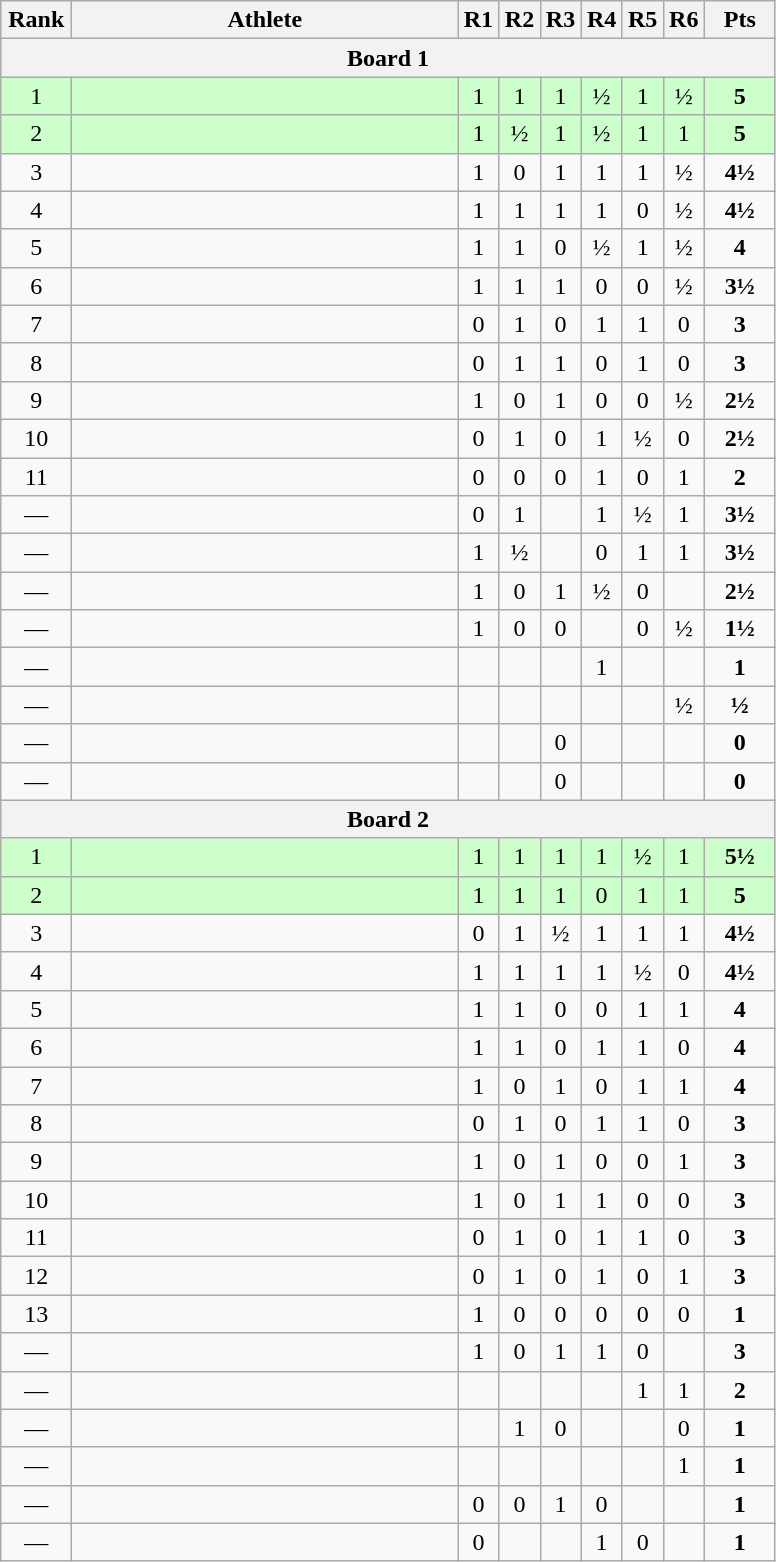<table class=wikitable style="text-align:center">
<tr>
<th width=40>Rank</th>
<th width=250>Athlete</th>
<th width=20>R1</th>
<th width=20>R2</th>
<th width=20>R3</th>
<th width=20>R4</th>
<th width=20>R5</th>
<th width=20>R6</th>
<th width=40>Pts</th>
</tr>
<tr>
<th colspan=11>Board 1</th>
</tr>
<tr style="background:#ccffcc;">
<td>1</td>
<td align=left></td>
<td>1</td>
<td>1</td>
<td>1</td>
<td>½</td>
<td>1</td>
<td>½</td>
<td><strong>5</strong></td>
</tr>
<tr style="background:#ccffcc;">
<td>2</td>
<td align=left></td>
<td>1</td>
<td>½</td>
<td>1</td>
<td>½</td>
<td>1</td>
<td>1</td>
<td><strong>5</strong></td>
</tr>
<tr>
<td>3</td>
<td align=left></td>
<td>1</td>
<td>0</td>
<td>1</td>
<td>1</td>
<td>1</td>
<td>½</td>
<td><strong>4½</strong></td>
</tr>
<tr>
<td>4</td>
<td align=left></td>
<td>1</td>
<td>1</td>
<td>1</td>
<td>1</td>
<td>0</td>
<td>½</td>
<td><strong>4½</strong></td>
</tr>
<tr>
<td>5</td>
<td align=left></td>
<td>1</td>
<td>1</td>
<td>0</td>
<td>½</td>
<td>1</td>
<td>½</td>
<td><strong>4</strong></td>
</tr>
<tr>
<td>6</td>
<td align=left></td>
<td>1</td>
<td>1</td>
<td>1</td>
<td>0</td>
<td>0</td>
<td>½</td>
<td><strong>3½</strong></td>
</tr>
<tr>
<td>7</td>
<td align=left></td>
<td>0</td>
<td>1</td>
<td>0</td>
<td>1</td>
<td>1</td>
<td>0</td>
<td><strong>3</strong></td>
</tr>
<tr>
<td>8</td>
<td align=left></td>
<td>0</td>
<td>1</td>
<td>1</td>
<td>0</td>
<td>1</td>
<td>0</td>
<td><strong>3</strong></td>
</tr>
<tr>
<td>9</td>
<td align=left></td>
<td>1</td>
<td>0</td>
<td>1</td>
<td>0</td>
<td>0</td>
<td>½</td>
<td><strong>2½</strong></td>
</tr>
<tr>
<td>10</td>
<td align=left></td>
<td>0</td>
<td>1</td>
<td>0</td>
<td>1</td>
<td>½</td>
<td>0</td>
<td><strong>2½</strong></td>
</tr>
<tr>
<td>11</td>
<td align=left></td>
<td>0</td>
<td>0</td>
<td>0</td>
<td>1</td>
<td>0</td>
<td>1</td>
<td><strong>2</strong></td>
</tr>
<tr>
<td>—</td>
<td align=left></td>
<td>0</td>
<td>1</td>
<td></td>
<td>1</td>
<td>½</td>
<td>1</td>
<td><strong>3½</strong></td>
</tr>
<tr>
<td>—</td>
<td align=left></td>
<td>1</td>
<td>½</td>
<td></td>
<td>0</td>
<td>1</td>
<td>1</td>
<td><strong>3½</strong></td>
</tr>
<tr>
<td>—</td>
<td align=left></td>
<td>1</td>
<td>0</td>
<td>1</td>
<td>½</td>
<td>0</td>
<td></td>
<td><strong>2½</strong></td>
</tr>
<tr>
<td>—</td>
<td align=left></td>
<td>1</td>
<td>0</td>
<td>0</td>
<td></td>
<td>0</td>
<td>½</td>
<td><strong>1½</strong></td>
</tr>
<tr>
<td>—</td>
<td align=left></td>
<td></td>
<td></td>
<td></td>
<td>1</td>
<td></td>
<td></td>
<td><strong>1</strong></td>
</tr>
<tr>
<td>—</td>
<td align=left></td>
<td></td>
<td></td>
<td></td>
<td></td>
<td></td>
<td>½</td>
<td><strong>½</strong></td>
</tr>
<tr>
<td>—</td>
<td align=left></td>
<td></td>
<td></td>
<td>0</td>
<td></td>
<td></td>
<td></td>
<td><strong>0</strong></td>
</tr>
<tr>
<td>—</td>
<td align=left></td>
<td></td>
<td></td>
<td>0</td>
<td></td>
<td></td>
<td></td>
<td><strong>0</strong></td>
</tr>
<tr>
<th colspan=11>Board 2</th>
</tr>
<tr style="background:#ccffcc;">
<td>1</td>
<td align=left></td>
<td>1</td>
<td>1</td>
<td>1</td>
<td>1</td>
<td>½</td>
<td>1</td>
<td><strong>5½</strong></td>
</tr>
<tr style="background:#ccffcc;">
<td>2</td>
<td align=left></td>
<td>1</td>
<td>1</td>
<td>1</td>
<td>0</td>
<td>1</td>
<td>1</td>
<td><strong>5</strong></td>
</tr>
<tr>
<td>3</td>
<td align=left></td>
<td>0</td>
<td>1</td>
<td>½</td>
<td>1</td>
<td>1</td>
<td>1</td>
<td><strong>4½</strong></td>
</tr>
<tr>
<td>4</td>
<td align=left></td>
<td>1</td>
<td>1</td>
<td>1</td>
<td>1</td>
<td>½</td>
<td>0</td>
<td><strong>4½</strong></td>
</tr>
<tr>
<td>5</td>
<td align=left></td>
<td>1</td>
<td>1</td>
<td>0</td>
<td>0</td>
<td>1</td>
<td>1</td>
<td><strong>4</strong></td>
</tr>
<tr>
<td>6</td>
<td align=left></td>
<td>1</td>
<td>1</td>
<td>0</td>
<td>1</td>
<td>1</td>
<td>0</td>
<td><strong>4</strong></td>
</tr>
<tr>
<td>7</td>
<td align=left></td>
<td>1</td>
<td>0</td>
<td>1</td>
<td>0</td>
<td>1</td>
<td>1</td>
<td><strong>4</strong></td>
</tr>
<tr>
<td>8</td>
<td align=left></td>
<td>0</td>
<td>1</td>
<td>0</td>
<td>1</td>
<td>1</td>
<td>0</td>
<td><strong>3</strong></td>
</tr>
<tr>
<td>9</td>
<td align=left></td>
<td>1</td>
<td>0</td>
<td>1</td>
<td>0</td>
<td>0</td>
<td>1</td>
<td><strong>3</strong></td>
</tr>
<tr>
<td>10</td>
<td align=left></td>
<td>1</td>
<td>0</td>
<td>1</td>
<td>1</td>
<td>0</td>
<td>0</td>
<td><strong>3</strong></td>
</tr>
<tr>
<td>11</td>
<td align=left></td>
<td>0</td>
<td>1</td>
<td>0</td>
<td>1</td>
<td>1</td>
<td>0</td>
<td><strong>3</strong></td>
</tr>
<tr>
<td>12</td>
<td align=left></td>
<td>0</td>
<td>1</td>
<td>0</td>
<td>1</td>
<td>0</td>
<td>1</td>
<td><strong>3</strong></td>
</tr>
<tr>
<td>13</td>
<td align=left></td>
<td>1</td>
<td>0</td>
<td>0</td>
<td>0</td>
<td>0</td>
<td>0</td>
<td><strong>1</strong></td>
</tr>
<tr>
<td>—</td>
<td align=left></td>
<td>1</td>
<td>0</td>
<td>1</td>
<td>1</td>
<td>0</td>
<td></td>
<td><strong>3</strong></td>
</tr>
<tr>
<td>—</td>
<td align=left></td>
<td></td>
<td></td>
<td></td>
<td></td>
<td>1</td>
<td>1</td>
<td><strong>2</strong></td>
</tr>
<tr>
<td>—</td>
<td align=left></td>
<td></td>
<td>1</td>
<td>0</td>
<td></td>
<td></td>
<td>0</td>
<td><strong>1</strong></td>
</tr>
<tr>
<td>—</td>
<td align=left></td>
<td></td>
<td></td>
<td></td>
<td></td>
<td></td>
<td>1</td>
<td><strong>1</strong></td>
</tr>
<tr>
<td>—</td>
<td align=left></td>
<td>0</td>
<td>0</td>
<td>1</td>
<td>0</td>
<td></td>
<td></td>
<td><strong>1</strong></td>
</tr>
<tr>
<td>—</td>
<td align=left></td>
<td>0</td>
<td></td>
<td></td>
<td>1</td>
<td>0</td>
<td></td>
<td><strong>1</strong></td>
</tr>
</table>
